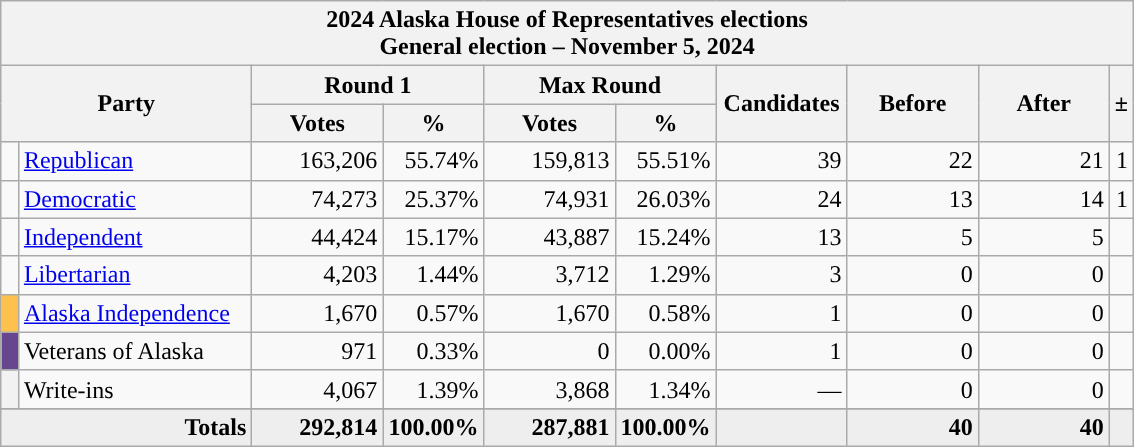<table class="wikitable">
<tr>
<th colspan="12">2024 Alaska House of Representatives elections<br>General election – November 5, 2024</th>
</tr>
<tr bgcolor="#EEEEEE" align="center">
<th colspan=2 rowspan=2 style="width: 10em">Party</th>
<th colspan=2>Round 1</th>
<th colspan=2>Max Round</th>
<th rowspan=2 style="width: 5em">Candidates</th>
<th rowspan=2 style="width: 5em">Before</th>
<th rowspan=2 style="width: 5em">After</th>
<th rowspan=2>±</th>
</tr>
<tr>
<th style="width: 5em">Votes</th>
<th style="width: 3em">%</th>
<th style="width: 5em">Votes</th>
<th style="width: 3em">%</th>
</tr>
<tr>
<td style="background:"></td>
<td style="width: 130px"><a href='#'>Republican</a></td>
<td align="right">163,206</td>
<td align="right">55.74%</td>
<td align="right">159,813</td>
<td align="right">55.51%</td>
<td align="right">39</td>
<td align="right">22</td>
<td align="right">21</td>
<td align="right"> 1</td>
</tr>
<tr>
<td style="background:"></td>
<td style="width: 130px"><a href='#'>Democratic</a></td>
<td align="right">74,273</td>
<td align="right">25.37%</td>
<td align="right">74,931</td>
<td align="right">26.03%</td>
<td align="right">24</td>
<td align="right">13</td>
<td align="right">14</td>
<td align="right"> 1</td>
</tr>
<tr>
<td style="background:"></td>
<td style="width: 130px"><a href='#'>Independent</a></td>
<td align="right">44,424</td>
<td align="right">15.17%</td>
<td align="right">43,887</td>
<td align="right">15.24%</td>
<td align="right">13</td>
<td align="right">5</td>
<td align="right">5</td>
<td align="right"></td>
</tr>
<tr>
<td style="background:"></td>
<td style="width: 130px"><a href='#'>Libertarian</a></td>
<td align="right">4,203</td>
<td align="right">1.44%</td>
<td align="right">3,712</td>
<td align="right">1.29%</td>
<td align="right">3</td>
<td align="right">0</td>
<td align="right">0</td>
<td align="right"></td>
</tr>
<tr>
<td style="background:#FFC14E;"></td>
<td style="width: 130px"><a href='#'>Alaska Independence</a></td>
<td align="right">1,670</td>
<td align="right">0.57%</td>
<td align="right">1,670</td>
<td align="right">0.58%</td>
<td align="right">1</td>
<td align="right">0</td>
<td align="right">0</td>
<td align="right"></td>
</tr>
<tr>
<td style="background:#674690;"></td>
<td style="width: 130px">Veterans of Alaska</td>
<td align="right">971</td>
<td align="right">0.33%</td>
<td align="right">0</td>
<td align="right">0.00%</td>
<td align="right">1</td>
<td align="right">0</td>
<td align="right">0</td>
<td align="right"></td>
</tr>
<tr>
<th style="background-color:; width: 3px"></th>
<td style="width: 130px">Write-ins</td>
<td align="right">4,067</td>
<td align="right">1.39%</td>
<td align="right">3,868</td>
<td align="right">1.34%</td>
<td align="right">—</td>
<td align="right">0</td>
<td align="right">0</td>
<td align="right"></td>
</tr>
<tr>
</tr>
<tr bgcolor="#EEEEEE">
<td colspan="2" align="right"><strong>Totals</strong></td>
<td align="right"><strong>292,814</strong></td>
<td align="right"><strong>100.00%</strong></td>
<td align="right"><strong>287,881</strong></td>
<td align="right"><strong>100.00%</strong></td>
<td align="right"></td>
<td align="right"><strong>40</strong></td>
<td align="right"><strong>40</strong></td>
<td align="right"></td>
</tr>
</table>
